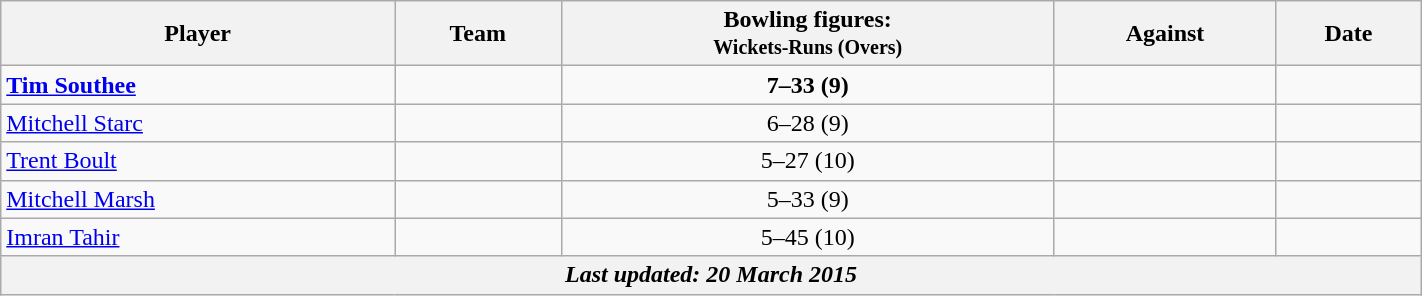<table class="wikitable sortable" style="text-align:center" width="75%">
<tr>
<th class="unsortable">Player</th>
<th>Team</th>
<th BF>Bowling figures:<br><small>Wickets-Runs (Overs)</small></th>
<th>Against</th>
<th>Date</th>
</tr>
<tr>
<td style="text-align:left"><strong><a href='#'>Tim Southee</a></strong></td>
<td style="text-align:left"><strong></strong></td>
<td><strong>7–33 (9)</strong></td>
<td style="text-align:left"></td>
<td></td>
</tr>
<tr>
<td style="text-align:left"><a href='#'>Mitchell Starc</a></td>
<td style="text-align:left"></td>
<td>6–28 (9)</td>
<td style="text-align:left"></td>
<td></td>
</tr>
<tr>
<td style="text-align:left"><a href='#'>Trent Boult</a></td>
<td style="text-align:left"></td>
<td>5–27 (10)</td>
<td style="text-align:left"></td>
<td></td>
</tr>
<tr>
<td style="text-align:left"><a href='#'>Mitchell Marsh</a></td>
<td style="text-align:left"></td>
<td>5–33 (9)</td>
<td style="text-align:left"></td>
<td></td>
</tr>
<tr>
<td style="text-align:left"><a href='#'>Imran Tahir</a></td>
<td style="text-align:left"></td>
<td>5–45 (10)</td>
<td style="text-align:left"></td>
<td></td>
</tr>
<tr>
<th colspan=9><em>Last updated: 20 March 2015</em></th>
</tr>
</table>
